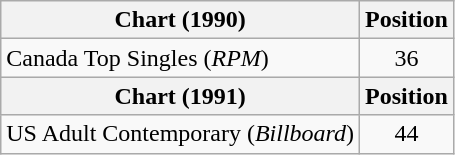<table class="wikitable">
<tr>
<th>Chart (1990)</th>
<th>Position</th>
</tr>
<tr>
<td align="left">Canada Top Singles (<em>RPM</em>)</td>
<td align="center">36</td>
</tr>
<tr>
<th>Chart (1991)</th>
<th>Position</th>
</tr>
<tr>
<td>US Adult Contemporary (<em>Billboard</em>)</td>
<td align="center">44</td>
</tr>
</table>
